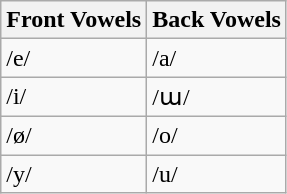<table class="wikitable">
<tr>
<th>Front Vowels</th>
<th>Back Vowels</th>
</tr>
<tr>
<td>/e/</td>
<td>/a/</td>
</tr>
<tr>
<td>/i/</td>
<td>/ɯ/</td>
</tr>
<tr>
<td>/ø/</td>
<td>/o/</td>
</tr>
<tr>
<td>/y/</td>
<td>/u/</td>
</tr>
</table>
